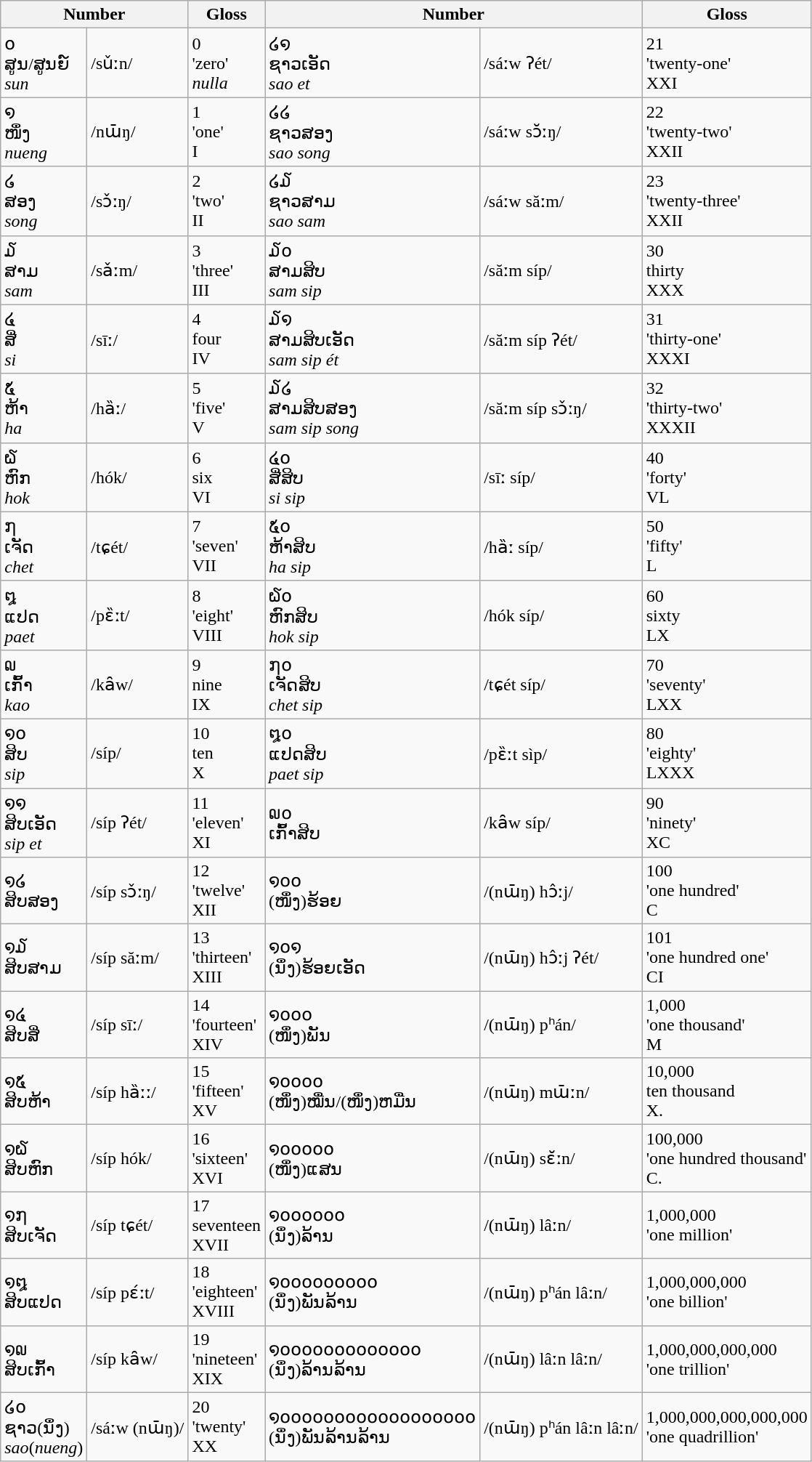<table class="wikitable">
<tr>
<th colspan="2">Number</th>
<th>Gloss</th>
<th colspan="2">Number</th>
<th>Gloss</th>
</tr>
<tr>
<td>໐<br>ສູນ/ສູນຍ໌<br><em>sun</em></td>
<td>/sǔːn/</td>
<td>0<br>'zero'<br><em>nulla</em></td>
<td>໒໑<br>ຊາວເອັດ<br><em>sao et</em></td>
<td>/sáːw ʔét/</td>
<td>21<br>'twenty-one'<br>XXI</td>
</tr>
<tr>
<td>໑<br>ໜຶ່ງ<br><em>nueng</em></td>
<td>/nɯ̄ŋ/</td>
<td>1<br>'one'<br>I</td>
<td>໒໒<br>ຊາວສອງ<br><em>sao song</em></td>
<td>/sáːw sɔ̆ːŋ/</td>
<td>22<br>'twenty-two'<br>XXII</td>
</tr>
<tr>
<td>໒<br>ສອງ<br><em>song</em></td>
<td>/sɔ̌ːŋ/</td>
<td>2<br>'two'<br>II</td>
<td>໒໓<br>ຊາວສາມ<br><em>sao sam</em></td>
<td>/sáːw săːm/</td>
<td>23<br>'twenty-three'<br>XXII</td>
</tr>
<tr>
<td>໓<br>ສາມ<br><em>sam</em></td>
<td>/sǎːm/</td>
<td>3<br>'three'<br>III</td>
<td>໓໐<br>ສາມສິບ<br><em>sam sip</em></td>
<td>/săːm síp/</td>
<td>30<br>thirty<br>XXX</td>
</tr>
<tr>
<td>໔<br>ສີ່<br><em>si</em></td>
<td>/sīː/</td>
<td>4<br>four<br>IV</td>
<td>໓໑<br>ສາມສິບເອັດ<br><em>sam sip ét</em></td>
<td>/săːm síp ʔét/</td>
<td>31<br>'thirty-one'<br>XXXI</td>
</tr>
<tr>
<td>໕<br>ຫ້າ<br><em>ha</em></td>
<td>/hȁː/</td>
<td>5<br>'five'<br>V</td>
<td>໓໒<br>ສາມສິບສອງ<br><em>sam sip song</em></td>
<td>/săːm síp sɔ̌ːŋ/</td>
<td>32<br>'thirty-two'<br>XXXII</td>
</tr>
<tr>
<td>໖<br>ຫົກ<br><em>hok</em></td>
<td>/hók/</td>
<td>6<br>six<br>VI</td>
<td>໔໐<br>ສີ່ສິບ<br><em>si sip</em></td>
<td>/sīː síp/</td>
<td>40<br>'forty'<br>VL</td>
</tr>
<tr>
<td>໗<br>ເຈັດ<br><em>chet</em></td>
<td>/tɕét/</td>
<td>7<br>'seven'<br>VII</td>
<td>໕໐<br>ຫ້າສິບ<br><em>ha sip</em></td>
<td>/hȁː síp/</td>
<td>50<br>'fifty'<br>L</td>
</tr>
<tr>
<td>໘<br>ແປດ<br><em>paet</em></td>
<td>/pɛ̏ːt/</td>
<td>8<br>'eight'<br>VIII</td>
<td>໖໐<br>ຫົກສິບ<br><em>hok sip</em></td>
<td>/hók síp/</td>
<td>60<br>sixty<br>LX</td>
</tr>
<tr>
<td>໙<br>ເກົ້າ<br><em>kao</em></td>
<td>/kȃw/</td>
<td>9<br>nine<br>IX</td>
<td>໗໐<br>ເຈັດສິບ<br><em>chet sip</em></td>
<td>/tɕét síp/</td>
<td>70<br>'seventy'<br>LXX</td>
</tr>
<tr>
<td>໑໐<br>ສິບ<br><em>sip</em></td>
<td>/síp/</td>
<td>10<br>ten<br>X</td>
<td>໘໐<br>ແປດສິບ<br><em>paet sip</em></td>
<td>/pɛ̏ːt sìp/</td>
<td>80<br>'eighty'<br>LXXX</td>
</tr>
<tr>
<td>໑໑<br>ສິບເອັດ<br><em>sip et</em></td>
<td>/síp ʔét/</td>
<td>11<br>'eleven'<br>XI</td>
<td>໙໐<br>ເກົ້າສິບ</td>
<td>/kȃw síp/</td>
<td>90<br>'ninety'<br>XC</td>
</tr>
<tr>
<td>໑໒<br>ສິບສອງ</td>
<td>/síp sɔ̌ːŋ/</td>
<td>12<br>'twelve'<br>XII</td>
<td>໑໐໐<br>(ໜຶ່ງ)ຮ້ອຍ</td>
<td>/(nɯ̄ŋ) hɔ̂ːj/</td>
<td>100<br>'one hundred'<br>C</td>
</tr>
<tr>
<td>໑໓<br>ສິບສາມ</td>
<td>/síp săːm/</td>
<td>13<br>'thirteen'<br>XIII</td>
<td>໑໐໑<br>(ນຶ່ງ)ຮ້ອຍເອັດ</td>
<td>/(nɯ̄ŋ) hɔ̂ːj ʔét/</td>
<td>101<br>'one hundred one'<br>CI</td>
</tr>
<tr>
<td>໑໔<br>ສິບສີ່</td>
<td>/síp sīː/</td>
<td>14<br>'fourteen'<br>XIV</td>
<td>໑໐໐໐<br>(ໜຶ່ງ)ພັນ</td>
<td>/(nɯ̄ŋ) pʰán/</td>
<td>1,000<br>'one thousand'<br>M</td>
</tr>
<tr>
<td>໑໕<br>ສິບຫ້າ</td>
<td>/síp hȁːː/</td>
<td>15<br>'fifteen'<br>XV</td>
<td>໑໐໐໐໐<br>(ໜຶ່ງ)ໝື່ນ/(ໜຶ່ງ)ຫມື່ນ</td>
<td>/(nɯ̄ŋ) mɯ̄ːn/</td>
<td>10,000<br>ten thousand<br><span>X</span>.</td>
</tr>
<tr>
<td>໑໖<br>ສິບຫົກ</td>
<td>/síp hók/</td>
<td>16<br>'sixteen'<br>XVI</td>
<td>໑໐໐໐໐໐<br>(ໜຶ່ງ)ແສນ</td>
<td>/(nɯ̄ŋ) sɛ̆ːn/</td>
<td>100,000<br>'one hundred thousand'<br><span>C</span>.</td>
</tr>
<tr>
<td>໑໗<br>ສິບເຈັດ</td>
<td>/síp tɕét/</td>
<td>17<br>seventeen<br>XVII</td>
<td>໑໐໐໐໐໐໐<br>(ນຶ່ງ)ລ້ານ</td>
<td>/(nɯ̄ŋ) lâːn/</td>
<td>1,000,000<br>'one million'</td>
</tr>
<tr>
<td>໑໘<br>ສິບແປດ</td>
<td>/síp pɛ́ːt/</td>
<td>18<br>'eighteen'<br>XVIII</td>
<td>໑໐໐໐໐໐໐໐໐໐<br>(ນຶ່ງ)ພັນລ້ານ</td>
<td>/(nɯ̄ŋ) pʰán lâːn/</td>
<td>1,000,000,000<br>'one billion'</td>
</tr>
<tr>
<td>໑໙<br>ສິບເກົ້າ</td>
<td>/síp kȃw/</td>
<td>19<br>'nineteen'<br>XIX</td>
<td>໑໐໐໐໐໐໐໐໐໐໐໐໐໐<br>(ນຶ່ງ)ລ້ານລ້ານ</td>
<td>/(nɯ̄ŋ) lâːn lâːn/</td>
<td>1,000,000,000,000<br>'one trillion'</td>
</tr>
<tr>
<td>໒໐<br>ຊາວ(ນຶ່ງ)<br><em>sao</em>(<em>nueng</em>)</td>
<td>/sáːw (nɯ̄ŋ)/</td>
<td>20<br>'twenty'<br>XX</td>
<td>໑໐໐໐໐໐໐໐໐໐໐໐໐໐໐໐໐໐໐<br>(ນຶ່ງ)ພັນລ້ານລ້ານ</td>
<td>/(nɯ̄ŋ) pʰán lâːn lâːn/</td>
<td>1,000,000,000,000,000<br>'one quadrillion'</td>
</tr>
</table>
